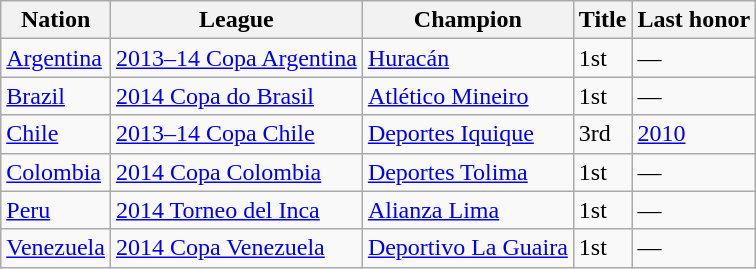<table class="wikitable sortable">
<tr>
<th>Nation</th>
<th>League</th>
<th>Champion</th>
<th>Title</th>
<th>Last honor</th>
</tr>
<tr>
<td> <a href='#'>Argentina</a></td>
<td><a href='#'>2013–14 Copa Argentina</a></td>
<td><a href='#'>Huracán</a></td>
<td>1st</td>
<td>—</td>
</tr>
<tr>
<td> <a href='#'>Brazil</a></td>
<td><a href='#'>2014 Copa do Brasil</a></td>
<td><a href='#'>Atlético Mineiro</a></td>
<td>1st</td>
<td>—</td>
</tr>
<tr>
<td> <a href='#'>Chile</a></td>
<td><a href='#'>2013–14 Copa Chile</a></td>
<td><a href='#'>Deportes Iquique</a></td>
<td>3rd</td>
<td><a href='#'>2010</a></td>
</tr>
<tr>
<td> <a href='#'>Colombia</a></td>
<td><a href='#'>2014 Copa Colombia</a></td>
<td><a href='#'>Deportes Tolima</a></td>
<td>1st</td>
<td>—</td>
</tr>
<tr>
<td> <a href='#'>Peru</a></td>
<td><a href='#'>2014 Torneo del Inca</a></td>
<td><a href='#'>Alianza Lima</a></td>
<td>1st</td>
<td>—</td>
</tr>
<tr>
<td> <a href='#'>Venezuela</a></td>
<td><a href='#'>2014 Copa Venezuela</a></td>
<td><a href='#'>Deportivo La Guaira</a></td>
<td>1st</td>
<td>—</td>
</tr>
</table>
